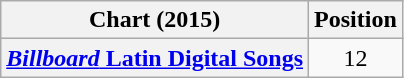<table class="wikitable plainrowheaders">
<tr>
<th>Chart (2015)</th>
<th>Position</th>
</tr>
<tr>
<th scope="row"><a href='#'><em>Billboard</em> Latin Digital Songs</a></th>
<td align="center">12</td>
</tr>
</table>
